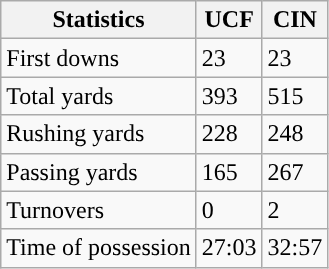<table class="wikitable" style="float: left;">
<tr>
<th>Statistics</th>
<th>UCF</th>
<th>CIN</th>
</tr>
<tr>
<td>First downs</td>
<td>23</td>
<td>23</td>
</tr>
<tr>
<td>Total yards</td>
<td>393</td>
<td>515</td>
</tr>
<tr>
<td>Rushing yards</td>
<td>228</td>
<td>248</td>
</tr>
<tr>
<td>Passing yards</td>
<td>165</td>
<td>267</td>
</tr>
<tr>
<td>Turnovers</td>
<td>0</td>
<td>2</td>
</tr>
<tr>
<td>Time of possession</td>
<td>27:03</td>
<td>32:57</td>
</tr>
</table>
